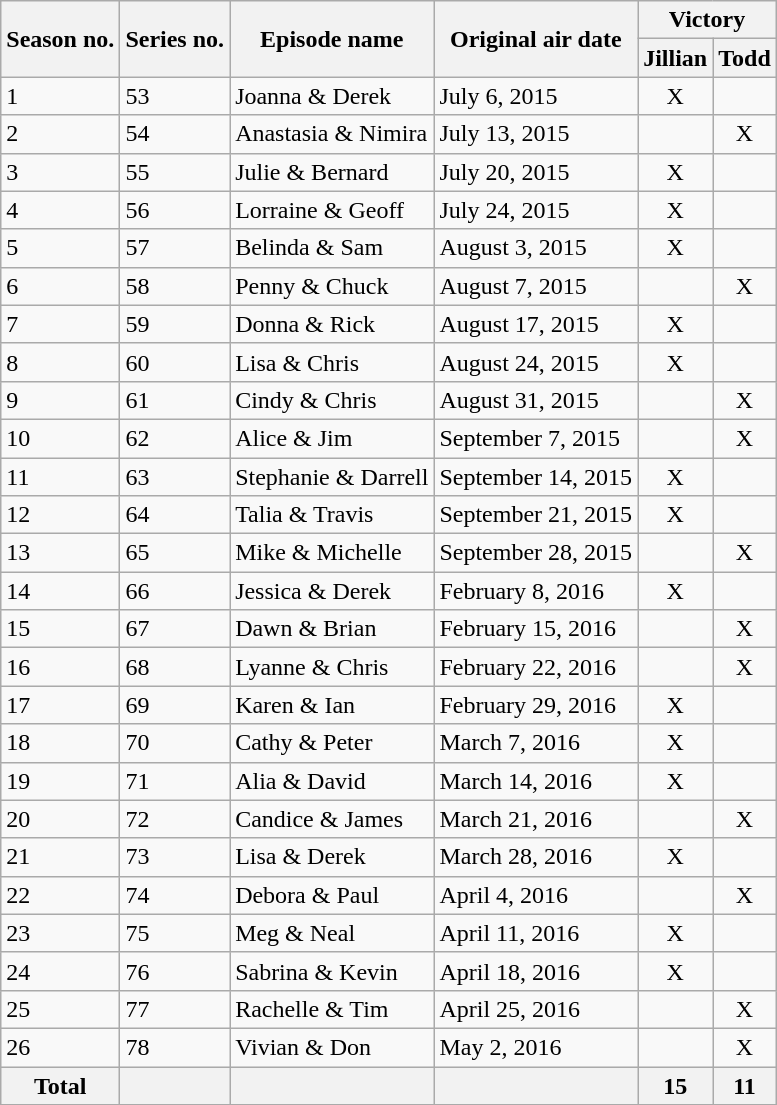<table class="wikitable">
<tr>
<th rowspan=2>Season no.</th>
<th rowspan=2>Series no.</th>
<th rowspan=2>Episode name</th>
<th rowspan=2>Original air date</th>
<th colspan=2>Victory</th>
</tr>
<tr>
<th>Jillian</th>
<th>Todd</th>
</tr>
<tr>
<td>1</td>
<td>53</td>
<td>Joanna & Derek</td>
<td>July 6, 2015</td>
<td align=center>X</td>
<td align=center></td>
</tr>
<tr>
<td>2</td>
<td>54</td>
<td>Anastasia & Nimira</td>
<td>July 13, 2015</td>
<td align=center></td>
<td align=center>X</td>
</tr>
<tr>
<td>3</td>
<td>55</td>
<td>Julie & Bernard</td>
<td>July 20, 2015</td>
<td align=center>X</td>
<td align=center></td>
</tr>
<tr>
<td>4</td>
<td>56</td>
<td>Lorraine & Geoff</td>
<td>July 24, 2015</td>
<td align=center>X</td>
<td align=center></td>
</tr>
<tr>
<td>5</td>
<td>57</td>
<td>Belinda & Sam</td>
<td>August 3, 2015</td>
<td align=center>X</td>
<td align=center></td>
</tr>
<tr>
<td>6</td>
<td>58</td>
<td>Penny & Chuck</td>
<td>August 7, 2015</td>
<td align=center></td>
<td align=center>X</td>
</tr>
<tr>
<td>7</td>
<td>59</td>
<td>Donna & Rick</td>
<td>August 17, 2015</td>
<td align=center>X</td>
<td align=center></td>
</tr>
<tr>
<td>8</td>
<td>60</td>
<td>Lisa & Chris</td>
<td>August 24, 2015</td>
<td align=center>X</td>
<td align=center></td>
</tr>
<tr>
<td>9</td>
<td>61</td>
<td>Cindy & Chris</td>
<td>August 31, 2015</td>
<td align=center></td>
<td align=center>X</td>
</tr>
<tr>
<td>10</td>
<td>62</td>
<td>Alice & Jim</td>
<td>September 7, 2015</td>
<td align=center></td>
<td align=center>X</td>
</tr>
<tr>
<td>11</td>
<td>63</td>
<td>Stephanie & Darrell</td>
<td>September 14, 2015</td>
<td align=center>X</td>
<td align=center></td>
</tr>
<tr>
<td>12</td>
<td>64</td>
<td>Talia & Travis</td>
<td>September 21, 2015</td>
<td align=center>X</td>
<td align=center></td>
</tr>
<tr>
<td>13</td>
<td>65</td>
<td>Mike & Michelle</td>
<td>September 28, 2015</td>
<td align=center></td>
<td align=center>X</td>
</tr>
<tr>
<td>14</td>
<td>66</td>
<td>Jessica & Derek</td>
<td>February 8, 2016</td>
<td align=center>X</td>
<td align=center></td>
</tr>
<tr>
<td>15</td>
<td>67</td>
<td>Dawn & Brian</td>
<td>February 15, 2016</td>
<td align=center></td>
<td align=center>X</td>
</tr>
<tr>
<td>16</td>
<td>68</td>
<td>Lyanne & Chris</td>
<td>February 22, 2016</td>
<td align=center></td>
<td align=center>X</td>
</tr>
<tr>
<td>17</td>
<td>69</td>
<td>Karen & Ian</td>
<td>February 29, 2016</td>
<td align=center>X</td>
<td align=center></td>
</tr>
<tr>
<td>18</td>
<td>70</td>
<td>Cathy & Peter</td>
<td>March 7, 2016</td>
<td align=center>X</td>
<td align=center></td>
</tr>
<tr>
<td>19</td>
<td>71</td>
<td>Alia & David</td>
<td>March 14, 2016</td>
<td align=center>X</td>
<td align=center></td>
</tr>
<tr>
<td>20</td>
<td>72</td>
<td>Candice & James</td>
<td>March 21, 2016</td>
<td align=center></td>
<td align=center>X</td>
</tr>
<tr>
<td>21</td>
<td>73</td>
<td>Lisa & Derek</td>
<td>March 28, 2016</td>
<td align=center>X</td>
<td align=center></td>
</tr>
<tr>
<td>22</td>
<td>74</td>
<td>Debora & Paul</td>
<td>April 4, 2016</td>
<td align=center></td>
<td align=center>X</td>
</tr>
<tr>
<td>23</td>
<td>75</td>
<td>Meg & Neal</td>
<td>April 11, 2016</td>
<td align=center>X</td>
<td align=center></td>
</tr>
<tr>
<td>24</td>
<td>76</td>
<td>Sabrina & Kevin</td>
<td>April 18, 2016</td>
<td align=center>X</td>
<td align=center></td>
</tr>
<tr>
<td>25</td>
<td>77</td>
<td>Rachelle & Tim</td>
<td>April 25, 2016</td>
<td align=center></td>
<td align=center>X</td>
</tr>
<tr>
<td>26</td>
<td>78</td>
<td>Vivian & Don</td>
<td>May 2, 2016</td>
<td align=center></td>
<td align=center>X</td>
</tr>
<tr>
<th>Total</th>
<th></th>
<th></th>
<th></th>
<th>15</th>
<th>11</th>
</tr>
</table>
